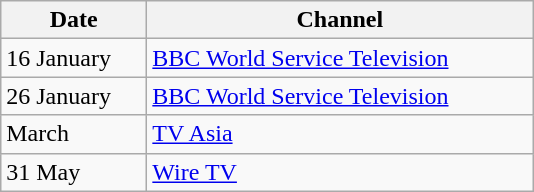<table class="wikitable">
<tr>
<th width=90>Date</th>
<th width=250>Channel</th>
</tr>
<tr>
<td>16 January</td>
<td><a href='#'>BBC World Service Television</a></td>
</tr>
<tr>
<td>26 January</td>
<td><a href='#'>BBC World Service Television</a></td>
</tr>
<tr>
<td>March</td>
<td><a href='#'>TV Asia</a></td>
</tr>
<tr>
<td>31 May</td>
<td><a href='#'>Wire TV</a></td>
</tr>
</table>
